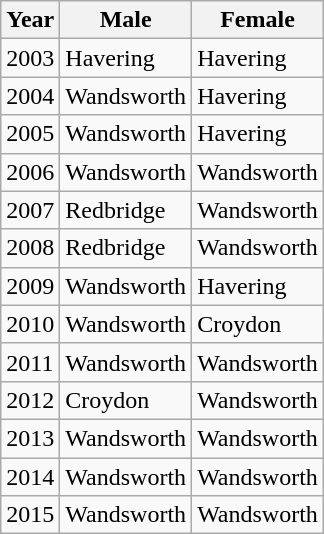<table class="wikitable">
<tr>
<th>Year</th>
<th>Male</th>
<th>Female</th>
</tr>
<tr>
<td>2003</td>
<td>Havering</td>
<td>Havering</td>
</tr>
<tr>
<td>2004</td>
<td>Wandsworth</td>
<td>Havering</td>
</tr>
<tr>
<td>2005</td>
<td>Wandsworth</td>
<td>Havering</td>
</tr>
<tr>
<td>2006</td>
<td>Wandsworth</td>
<td>Wandsworth</td>
</tr>
<tr>
<td>2007</td>
<td>Redbridge</td>
<td>Wandsworth</td>
</tr>
<tr>
<td>2008</td>
<td>Redbridge</td>
<td>Wandsworth</td>
</tr>
<tr>
<td>2009</td>
<td>Wandsworth</td>
<td>Havering</td>
</tr>
<tr>
<td>2010</td>
<td>Wandsworth</td>
<td>Croydon</td>
</tr>
<tr>
<td>2011</td>
<td>Wandsworth</td>
<td>Wandsworth</td>
</tr>
<tr>
<td>2012</td>
<td>Croydon</td>
<td>Wandsworth</td>
</tr>
<tr>
<td>2013</td>
<td>Wandsworth</td>
<td>Wandsworth</td>
</tr>
<tr>
<td>2014</td>
<td>Wandsworth</td>
<td>Wandsworth</td>
</tr>
<tr>
<td>2015</td>
<td>Wandsworth</td>
<td>Wandsworth</td>
</tr>
</table>
